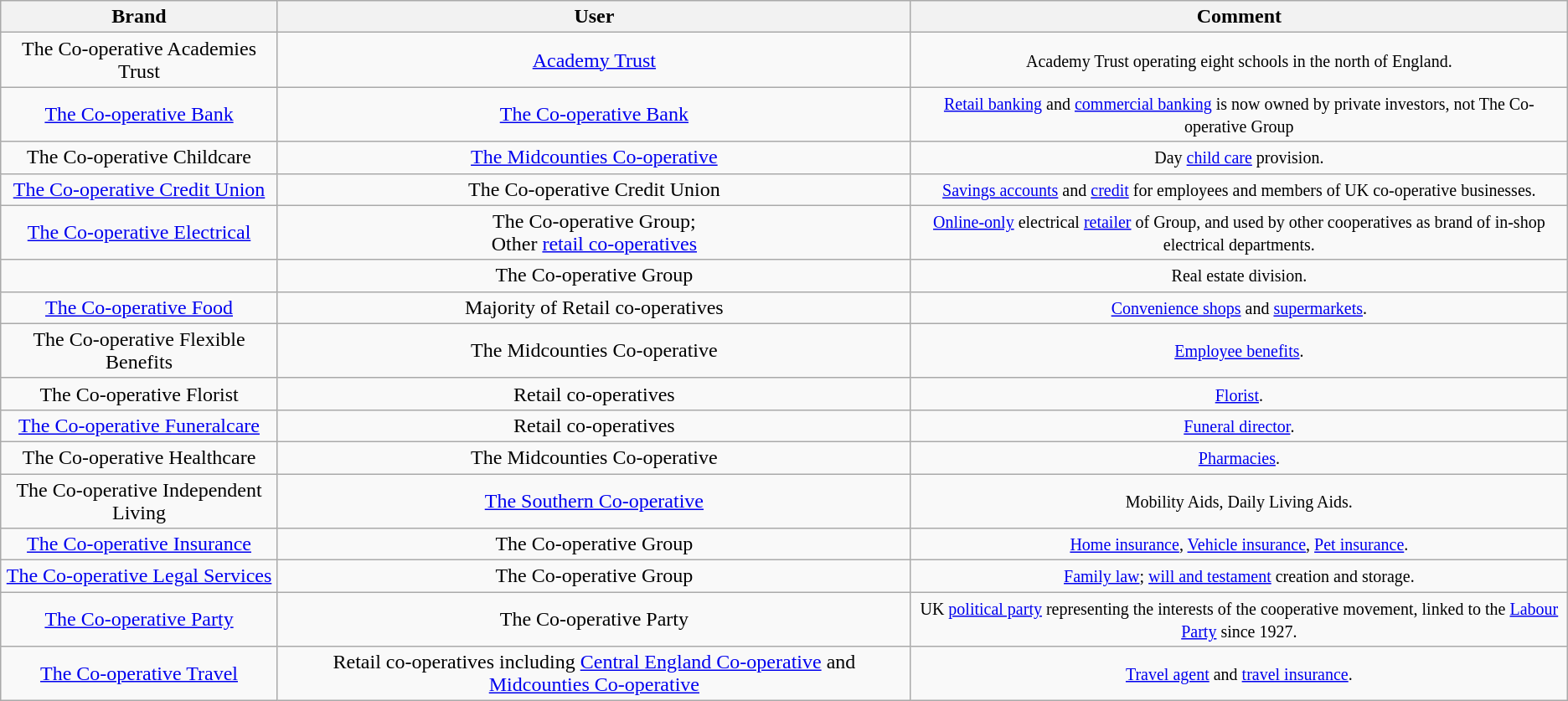<table class="wikitable sortable" style="text-align:center;">
<tr>
<th>Brand</th>
<th>User</th>
<th>Comment</th>
</tr>
<tr>
<td>The Co-operative Academies Trust</td>
<td><a href='#'>Academy Trust</a></td>
<td><small>Academy Trust operating eight schools in the north of England.</small></td>
</tr>
<tr>
<td><a href='#'>The Co-operative Bank</a></td>
<td><a href='#'>The Co-operative Bank</a></td>
<td><small><a href='#'>Retail banking</a> and <a href='#'>commercial banking</a> is now owned by private investors, not The Co-operative Group</small></td>
</tr>
<tr>
<td>The Co-operative Childcare</td>
<td><a href='#'>The Midcounties Co-operative</a></td>
<td><small>Day <a href='#'>child care</a> provision.</small></td>
</tr>
<tr>
<td><a href='#'>The Co-operative Credit Union</a></td>
<td>The Co-operative Credit Union</td>
<td><small><a href='#'>Savings accounts</a> and <a href='#'>credit</a> for employees and members of UK co-operative businesses.</small></td>
</tr>
<tr>
<td><a href='#'>The Co-operative Electrical</a></td>
<td>The Co-operative Group;<br>Other <a href='#'>retail co-operatives</a></td>
<td><small><a href='#'>Online-only</a> electrical <a href='#'>retailer</a> of Group, and used by other cooperatives as brand of in-shop electrical departments.</small></td>
</tr>
<tr>
<td></td>
<td>The Co-operative Group</td>
<td><small>Real estate division.</small></td>
</tr>
<tr>
<td><a href='#'>The Co-operative Food</a></td>
<td>Majority of Retail co-operatives</td>
<td><small><a href='#'>Convenience shops</a> and <a href='#'>supermarkets</a>.</small></td>
</tr>
<tr>
<td>The Co-operative Flexible Benefits</td>
<td>The Midcounties Co-operative</td>
<td><small><a href='#'>Employee benefits</a>.</small></td>
</tr>
<tr>
<td>The Co-operative Florist</td>
<td>Retail co-operatives</td>
<td><small><a href='#'>Florist</a>.</small></td>
</tr>
<tr>
<td><a href='#'>The Co-operative Funeralcare</a></td>
<td>Retail co-operatives</td>
<td><small><a href='#'>Funeral director</a>.</small></td>
</tr>
<tr>
<td>The Co-operative Healthcare</td>
<td>The Midcounties Co-operative</td>
<td><small><a href='#'>Pharmacies</a>.</small></td>
</tr>
<tr>
<td>The Co-operative Independent Living</td>
<td><a href='#'>The Southern Co-operative</a></td>
<td><small>Mobility Aids, Daily Living Aids.</small></td>
</tr>
<tr>
<td><a href='#'>The Co-operative Insurance</a></td>
<td>The Co-operative Group</td>
<td><small><a href='#'>Home insurance</a>, <a href='#'>Vehicle insurance</a>, <a href='#'>Pet insurance</a>.</small></td>
</tr>
<tr>
<td><a href='#'>The Co-operative Legal Services</a></td>
<td>The Co-operative Group</td>
<td><small><a href='#'>Family law</a>; <a href='#'>will and testament</a> creation and storage.</small></td>
</tr>
<tr>
<td><a href='#'>The Co-operative Party</a></td>
<td>The Co-operative Party</td>
<td><small>UK <a href='#'>political party</a> representing the interests of the cooperative movement, linked to the <a href='#'>Labour Party</a> since 1927.</small></td>
</tr>
<tr>
<td><a href='#'>The Co-operative Travel</a></td>
<td>Retail co-operatives including <a href='#'>Central England Co-operative</a> and <a href='#'>Midcounties Co-operative</a></td>
<td><small><a href='#'>Travel agent</a> and <a href='#'>travel insurance</a>.</small></td>
</tr>
</table>
